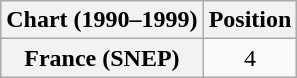<table class="wikitable plainrowheaders" style="text-align:center">
<tr>
<th scope="col">Chart (1990–1999)</th>
<th scope="col">Position</th>
</tr>
<tr>
<th scope="row">France (SNEP)</th>
<td>4</td>
</tr>
</table>
